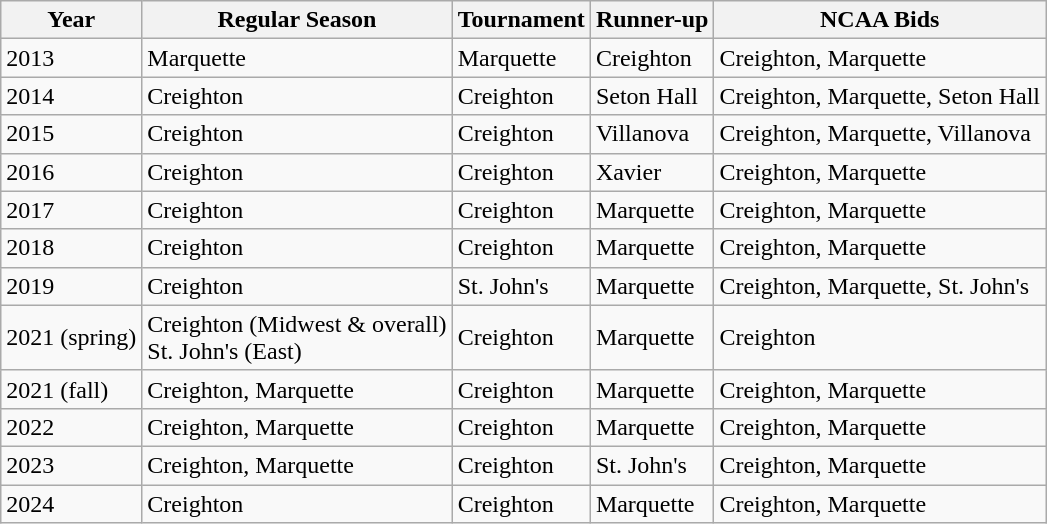<table class="wikitable sortable">
<tr>
<th>Year</th>
<th>Regular Season</th>
<th>Tournament</th>
<th>Runner-up</th>
<th>NCAA Bids</th>
</tr>
<tr>
<td>2013</td>
<td>Marquette</td>
<td>Marquette</td>
<td>Creighton</td>
<td>Creighton, Marquette</td>
</tr>
<tr>
<td>2014</td>
<td>Creighton</td>
<td>Creighton</td>
<td>Seton Hall</td>
<td>Creighton, Marquette, Seton Hall</td>
</tr>
<tr>
<td>2015</td>
<td>Creighton</td>
<td>Creighton</td>
<td>Villanova</td>
<td>Creighton, Marquette, Villanova</td>
</tr>
<tr>
<td>2016</td>
<td>Creighton</td>
<td>Creighton</td>
<td>Xavier</td>
<td>Creighton, Marquette</td>
</tr>
<tr>
<td>2017</td>
<td>Creighton</td>
<td>Creighton</td>
<td>Marquette</td>
<td>Creighton, Marquette</td>
</tr>
<tr>
<td>2018</td>
<td>Creighton</td>
<td>Creighton</td>
<td>Marquette</td>
<td>Creighton, Marquette</td>
</tr>
<tr>
<td>2019</td>
<td>Creighton</td>
<td>St. John's</td>
<td>Marquette</td>
<td>Creighton, Marquette, St. John's</td>
</tr>
<tr>
<td>2021 (spring)</td>
<td>Creighton (Midwest & overall)<br>St. John's (East)</td>
<td>Creighton</td>
<td>Marquette</td>
<td>Creighton</td>
</tr>
<tr>
<td>2021 (fall)</td>
<td>Creighton, Marquette</td>
<td>Creighton</td>
<td>Marquette</td>
<td>Creighton, Marquette</td>
</tr>
<tr>
<td>2022</td>
<td>Creighton, Marquette</td>
<td>Creighton</td>
<td>Marquette</td>
<td>Creighton, Marquette</td>
</tr>
<tr>
<td>2023</td>
<td>Creighton, Marquette</td>
<td>Creighton</td>
<td>St. John's</td>
<td>Creighton, Marquette</td>
</tr>
<tr>
<td>2024</td>
<td>Creighton</td>
<td>Creighton</td>
<td>Marquette</td>
<td>Creighton, Marquette</td>
</tr>
</table>
